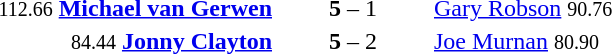<table style="text-align:center">
<tr>
<th width=223></th>
<th width=100></th>
<th width=223></th>
</tr>
<tr>
<td align=right><small>112.66</small> <strong><a href='#'>Michael van Gerwen</a></strong> </td>
<td><strong>5</strong> – 1</td>
<td align=left> <a href='#'>Gary Robson</a> <small>90.76</small></td>
</tr>
<tr>
<td align=right><small>84.44</small> <strong><a href='#'>Jonny Clayton</a></strong> </td>
<td><strong>5</strong> – 2</td>
<td align=left> <a href='#'>Joe Murnan</a> <small>80.90</small></td>
</tr>
</table>
